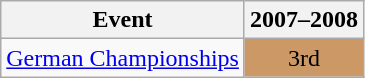<table class="wikitable" style="text-align:center">
<tr>
<th>Event</th>
<th>2007–2008</th>
</tr>
<tr>
<td align=left><a href='#'>German Championships</a></td>
<td bgcolor=cc9966>3rd</td>
</tr>
</table>
